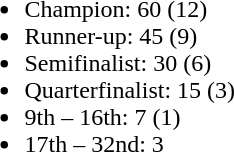<table style="float:left; margin-right:1em">
<tr>
<td><br><ul><li>Champion: 60 (12)</li><li>Runner-up: 45 (9)</li><li>Semifinalist: 30 (6)</li><li>Quarterfinalist: 15 (3)</li><li>9th – 16th: 7 (1)</li><li>17th – 32nd: 3</li></ul></td>
</tr>
</table>
